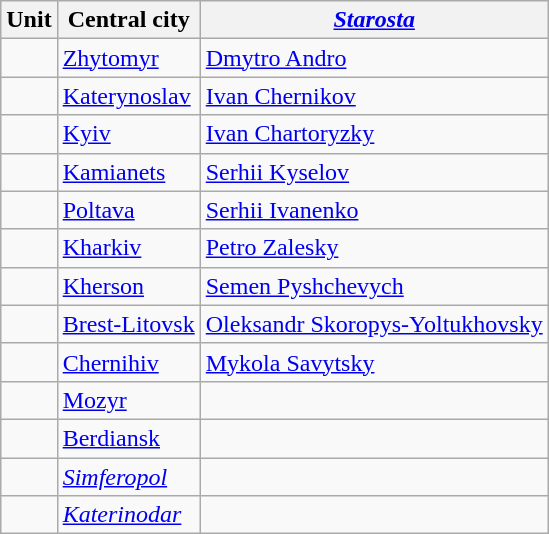<table class="wikitable">
<tr>
<th>Unit</th>
<th>Central city</th>
<th><em><a href='#'>Starosta</a></em></th>
</tr>
<tr>
<td></td>
<td><a href='#'>Zhytomyr</a></td>
<td><a href='#'>Dmytro Andro</a></td>
</tr>
<tr>
<td></td>
<td><a href='#'>Katerynoslav</a></td>
<td><a href='#'>Ivan Chernikov</a></td>
</tr>
<tr>
<td></td>
<td><a href='#'>Kyiv</a></td>
<td><a href='#'>Ivan Chartoryzky</a></td>
</tr>
<tr>
<td></td>
<td><a href='#'>Kamianets</a></td>
<td><a href='#'>Serhii Kyselov</a></td>
</tr>
<tr>
<td></td>
<td><a href='#'>Poltava</a></td>
<td><a href='#'>Serhii Ivanenko</a></td>
</tr>
<tr>
<td></td>
<td><a href='#'>Kharkiv</a></td>
<td><a href='#'>Petro Zalesky</a></td>
</tr>
<tr>
<td></td>
<td><a href='#'>Kherson</a></td>
<td><a href='#'>Semen Pyshchevych</a></td>
</tr>
<tr>
<td></td>
<td><a href='#'>Brest-Litovsk</a></td>
<td><a href='#'>Oleksandr Skoropys-Yoltukhovsky</a></td>
</tr>
<tr>
<td></td>
<td><a href='#'>Chernihiv</a></td>
<td><a href='#'>Mykola Savytsky</a></td>
</tr>
<tr>
<td></td>
<td><a href='#'>Mozyr</a></td>
<td></td>
</tr>
<tr>
<td></td>
<td><a href='#'>Berdiansk</a></td>
<td></td>
</tr>
<tr>
<td></td>
<td><em><a href='#'>Simferopol</a></em></td>
<td></td>
</tr>
<tr>
<td></td>
<td><em><a href='#'>Katerinodar</a></em></td>
<td></td>
</tr>
</table>
